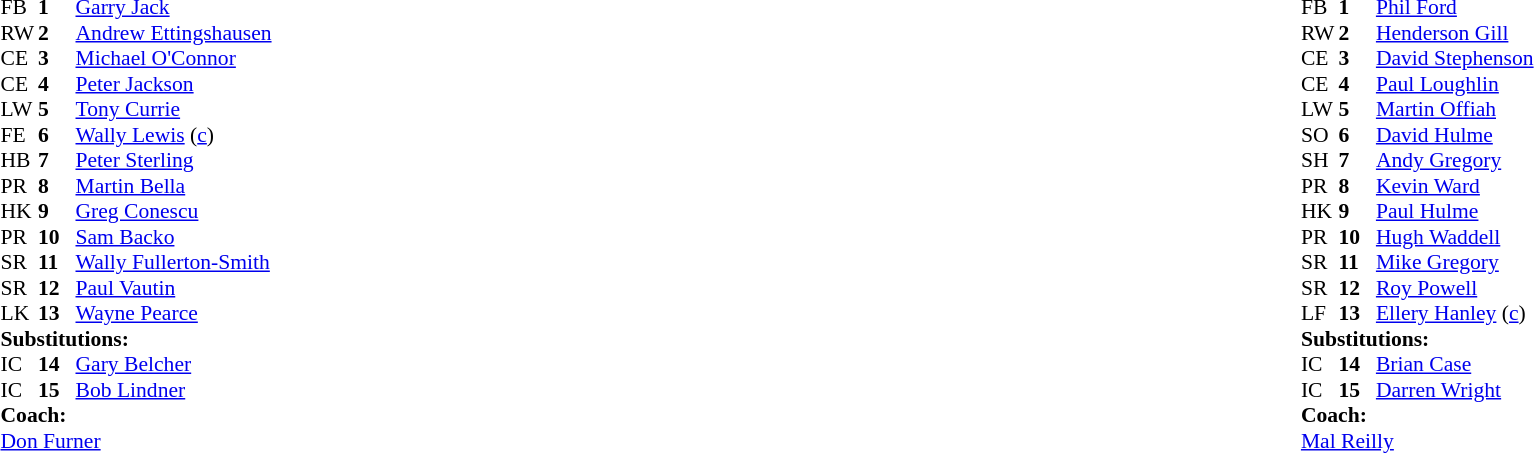<table width="100%">
<tr>
<td valign="top" width="50%"><br><table style="font-size: 90%" cellspacing="0" cellpadding="0">
<tr>
<th width="25"></th>
<th width="25"></th>
</tr>
<tr>
<td>FB</td>
<td><strong>1</strong></td>
<td> <a href='#'>Garry Jack</a></td>
</tr>
<tr>
<td>RW</td>
<td><strong>2</strong></td>
<td> <a href='#'>Andrew Ettingshausen</a></td>
</tr>
<tr>
<td>CE</td>
<td><strong>3</strong></td>
<td> <a href='#'>Michael O'Connor</a></td>
</tr>
<tr>
<td>CE</td>
<td><strong>4</strong></td>
<td> <a href='#'>Peter Jackson</a></td>
</tr>
<tr>
<td>LW</td>
<td><strong>5</strong></td>
<td> <a href='#'>Tony Currie</a></td>
</tr>
<tr>
<td>FE</td>
<td><strong>6</strong></td>
<td> <a href='#'>Wally Lewis</a> (<a href='#'>c</a>)</td>
</tr>
<tr>
<td>HB</td>
<td><strong>7</strong></td>
<td> <a href='#'>Peter Sterling</a></td>
</tr>
<tr>
<td>PR</td>
<td><strong>8</strong></td>
<td> <a href='#'>Martin Bella</a></td>
</tr>
<tr>
<td>HK</td>
<td><strong>9</strong></td>
<td> <a href='#'>Greg Conescu</a></td>
</tr>
<tr>
<td>PR</td>
<td><strong>10</strong></td>
<td> <a href='#'>Sam Backo</a></td>
</tr>
<tr>
<td>SR</td>
<td><strong>11</strong></td>
<td> <a href='#'>Wally Fullerton-Smith</a></td>
</tr>
<tr>
<td>SR</td>
<td><strong>12</strong></td>
<td> <a href='#'>Paul Vautin</a></td>
</tr>
<tr>
<td>LK</td>
<td><strong>13</strong></td>
<td> <a href='#'>Wayne Pearce</a></td>
</tr>
<tr>
<td colspan=3><strong>Substitutions:</strong></td>
</tr>
<tr>
<td>IC</td>
<td><strong>14</strong></td>
<td> <a href='#'>Gary Belcher</a></td>
</tr>
<tr>
<td>IC</td>
<td><strong>15</strong></td>
<td> <a href='#'>Bob Lindner</a></td>
</tr>
<tr>
<td colspan=3><strong>Coach:</strong></td>
</tr>
<tr>
<td colspan="4"> <a href='#'>Don Furner</a></td>
</tr>
</table>
</td>
<td valign="top" width="50%"><br><table style="font-size: 90%" cellspacing="0" cellpadding="0" align="center">
<tr>
<th width="25"></th>
<th width="25"></th>
</tr>
<tr>
<td>FB</td>
<td><strong>1</strong></td>
<td> <a href='#'>Phil Ford</a></td>
</tr>
<tr>
<td>RW</td>
<td><strong>2</strong></td>
<td> <a href='#'>Henderson Gill</a></td>
</tr>
<tr>
<td>CE</td>
<td><strong>3</strong></td>
<td> <a href='#'>David Stephenson</a></td>
</tr>
<tr>
<td>CE</td>
<td><strong>4</strong></td>
<td> <a href='#'>Paul Loughlin</a></td>
</tr>
<tr>
<td>LW</td>
<td><strong>5</strong></td>
<td> <a href='#'>Martin Offiah</a></td>
</tr>
<tr>
<td>SO</td>
<td><strong>6</strong></td>
<td> <a href='#'>David Hulme</a></td>
</tr>
<tr>
<td>SH</td>
<td><strong>7</strong></td>
<td> <a href='#'>Andy Gregory</a></td>
</tr>
<tr>
<td>PR</td>
<td><strong>8</strong></td>
<td> <a href='#'>Kevin Ward</a></td>
</tr>
<tr>
<td>HK</td>
<td><strong>9</strong></td>
<td> <a href='#'>Paul Hulme</a></td>
</tr>
<tr>
<td>PR</td>
<td><strong>10</strong></td>
<td> <a href='#'>Hugh Waddell</a></td>
</tr>
<tr>
<td>SR</td>
<td><strong>11</strong></td>
<td> <a href='#'>Mike Gregory</a></td>
</tr>
<tr>
<td>SR</td>
<td><strong>12</strong></td>
<td> <a href='#'>Roy Powell</a></td>
</tr>
<tr>
<td>LF</td>
<td><strong>13</strong></td>
<td> <a href='#'>Ellery Hanley</a> (<a href='#'>c</a>)</td>
</tr>
<tr>
<td colspan=3><strong>Substitutions:</strong></td>
</tr>
<tr>
<td>IC</td>
<td><strong>14</strong></td>
<td> <a href='#'>Brian Case</a></td>
</tr>
<tr>
<td>IC</td>
<td><strong>15</strong></td>
<td> <a href='#'>Darren Wright</a></td>
</tr>
<tr>
<td colspan=3><strong>Coach:</strong></td>
</tr>
<tr>
<td colspan="4"> <a href='#'>Mal Reilly</a></td>
</tr>
</table>
</td>
</tr>
</table>
